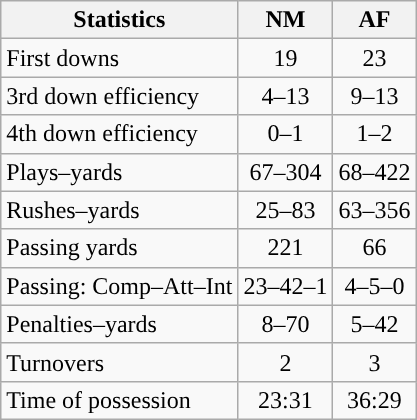<table class="wikitable">
<tr>
<th>Statistics</th>
<th>NM</th>
<th>AF</th>
</tr>
<tr>
<td>First downs</td>
<td align=center>19</td>
<td align=center>23</td>
</tr>
<tr>
<td>3rd down efficiency</td>
<td align=center>4–13</td>
<td align=center>9–13</td>
</tr>
<tr>
<td>4th down efficiency</td>
<td align=center>0–1</td>
<td align=center>1–2</td>
</tr>
<tr>
<td>Plays–yards</td>
<td align=center>67–304</td>
<td align=center>68–422</td>
</tr>
<tr>
<td>Rushes–yards</td>
<td align=center>25–83</td>
<td align=center>63–356</td>
</tr>
<tr>
<td>Passing yards</td>
<td align=center>221</td>
<td align=center>66</td>
</tr>
<tr>
<td>Passing: Comp–Att–Int</td>
<td align=center>23–42–1</td>
<td align=center>4–5–0</td>
</tr>
<tr>
<td>Penalties–yards</td>
<td align=center>8–70</td>
<td align=center>5–42</td>
</tr>
<tr>
<td>Turnovers</td>
<td align=center>2</td>
<td align=center>3</td>
</tr>
<tr>
<td>Time of possession</td>
<td align=center>23:31</td>
<td align=center>36:29</td>
</tr>
</table>
